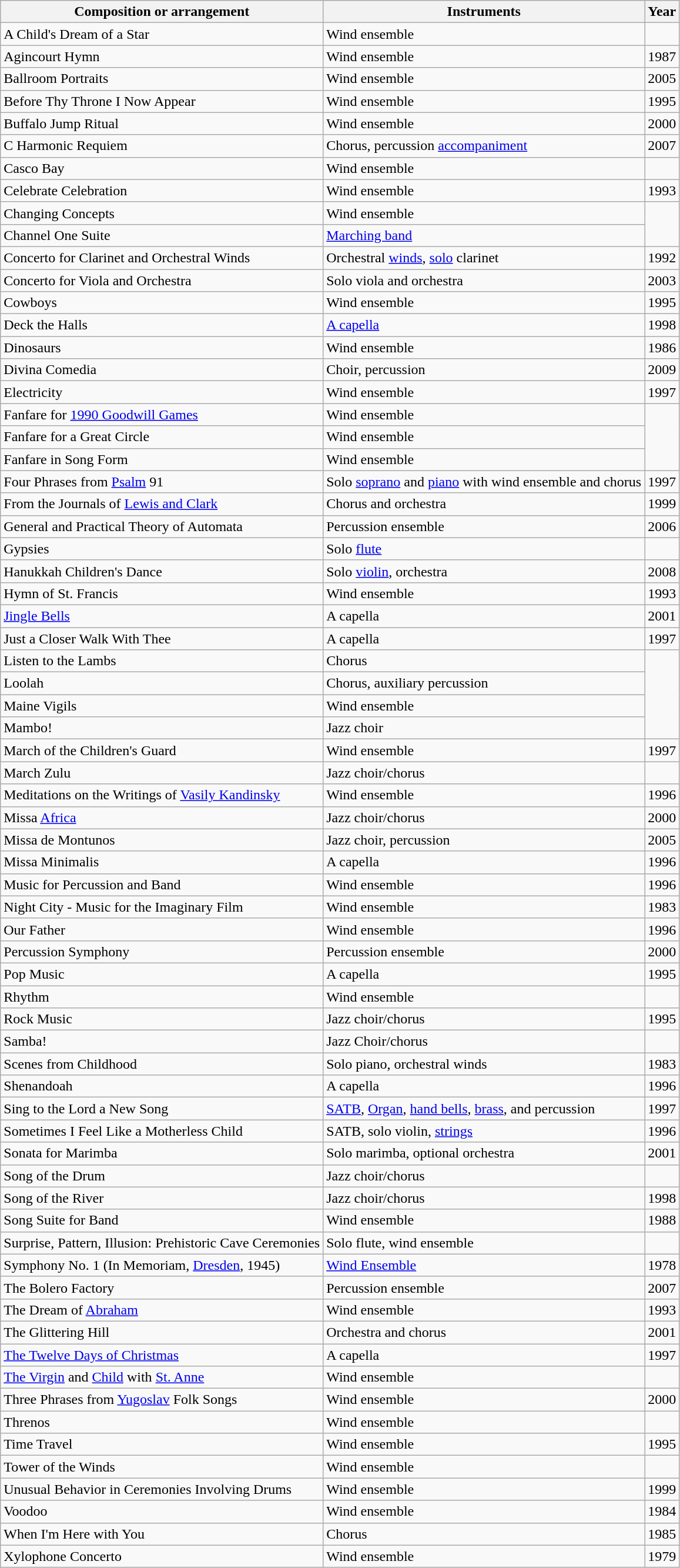<table class="wikitable">
<tr>
<th>Composition or arrangement</th>
<th>Instruments</th>
<th>Year</th>
</tr>
<tr>
<td>A Child's Dream of a Star</td>
<td>Wind ensemble</td>
</tr>
<tr>
<td>Agincourt Hymn</td>
<td>Wind ensemble</td>
<td>1987</td>
</tr>
<tr>
<td>Ballroom Portraits</td>
<td>Wind ensemble</td>
<td>2005</td>
</tr>
<tr>
<td>Before Thy Throne I Now Appear</td>
<td>Wind ensemble</td>
<td>1995</td>
</tr>
<tr>
<td>Buffalo Jump Ritual</td>
<td>Wind ensemble</td>
<td>2000</td>
</tr>
<tr>
<td>C Harmonic Requiem</td>
<td>Chorus, percussion <a href='#'>accompaniment</a></td>
<td>2007</td>
</tr>
<tr>
<td>Casco Bay</td>
<td>Wind ensemble</td>
</tr>
<tr>
<td>Celebrate Celebration</td>
<td>Wind ensemble</td>
<td>1993</td>
</tr>
<tr>
<td>Changing Concepts</td>
<td>Wind ensemble</td>
</tr>
<tr>
<td>Channel One Suite</td>
<td><a href='#'>Marching band</a></td>
</tr>
<tr>
<td>Concerto for Clarinet and Orchestral Winds</td>
<td>Orchestral <a href='#'>winds</a>, <a href='#'>solo</a> clarinet</td>
<td>1992</td>
</tr>
<tr>
<td>Concerto for Viola and Orchestra</td>
<td>Solo viola and orchestra</td>
<td>2003</td>
</tr>
<tr>
<td>Cowboys</td>
<td>Wind ensemble</td>
<td>1995</td>
</tr>
<tr>
<td>Deck the Halls</td>
<td><a href='#'>A capella</a></td>
<td>1998</td>
</tr>
<tr>
<td>Dinosaurs</td>
<td>Wind ensemble</td>
<td>1986</td>
</tr>
<tr>
<td>Divina Comedia</td>
<td>Choir, percussion</td>
<td>2009</td>
</tr>
<tr>
<td>Electricity</td>
<td>Wind ensemble</td>
<td>1997</td>
</tr>
<tr>
<td>Fanfare for <a href='#'>1990 Goodwill Games</a></td>
<td>Wind ensemble</td>
</tr>
<tr>
<td>Fanfare for a Great Circle</td>
<td>Wind ensemble</td>
</tr>
<tr>
<td>Fanfare in Song Form</td>
<td>Wind ensemble</td>
</tr>
<tr>
<td>Four Phrases from <a href='#'>Psalm</a> 91</td>
<td>Solo <a href='#'>soprano</a> and <a href='#'>piano</a> with wind ensemble and chorus</td>
<td>1997</td>
</tr>
<tr>
<td>From the Journals of <a href='#'>Lewis and Clark</a></td>
<td>Chorus and orchestra</td>
<td>1999</td>
</tr>
<tr>
<td>General and Practical Theory of Automata</td>
<td>Percussion ensemble</td>
<td>2006</td>
</tr>
<tr>
<td>Gypsies</td>
<td>Solo <a href='#'>flute</a></td>
</tr>
<tr>
<td>Hanukkah Children's Dance</td>
<td>Solo <a href='#'>violin</a>, orchestra</td>
<td>2008</td>
</tr>
<tr>
<td>Hymn of St. Francis</td>
<td>Wind ensemble</td>
<td>1993</td>
</tr>
<tr>
<td><a href='#'>Jingle Bells</a></td>
<td>A capella</td>
<td>2001</td>
</tr>
<tr>
<td>Just a Closer Walk With Thee</td>
<td>A capella</td>
<td>1997</td>
</tr>
<tr>
<td>Listen to the Lambs</td>
<td>Chorus</td>
</tr>
<tr>
<td>Loolah</td>
<td>Chorus, auxiliary percussion</td>
</tr>
<tr>
<td>Maine Vigils</td>
<td>Wind ensemble</td>
</tr>
<tr>
<td>Mambo!</td>
<td>Jazz choir</td>
</tr>
<tr>
<td>March of the Children's Guard</td>
<td>Wind ensemble</td>
<td>1997</td>
</tr>
<tr>
<td>March Zulu</td>
<td>Jazz choir/chorus</td>
</tr>
<tr>
<td>Meditations on the Writings of <a href='#'>Vasily Kandinsky</a></td>
<td>Wind ensemble</td>
<td>1996</td>
</tr>
<tr>
<td>Missa <a href='#'>Africa</a></td>
<td>Jazz choir/chorus</td>
<td>2000</td>
</tr>
<tr>
<td>Missa de Montunos</td>
<td>Jazz choir, percussion</td>
<td>2005</td>
</tr>
<tr>
<td>Missa Minimalis</td>
<td>A capella</td>
<td>1996</td>
</tr>
<tr>
<td>Music for Percussion and Band</td>
<td>Wind ensemble</td>
<td>1996</td>
</tr>
<tr>
<td>Night City - Music for the Imaginary Film</td>
<td>Wind ensemble</td>
<td>1983</td>
</tr>
<tr>
<td>Our Father</td>
<td>Wind ensemble</td>
<td>1996</td>
</tr>
<tr>
<td>Percussion Symphony</td>
<td>Percussion ensemble</td>
<td>2000</td>
</tr>
<tr>
<td>Pop Music</td>
<td>A capella</td>
<td>1995</td>
</tr>
<tr>
<td>Rhythm</td>
<td>Wind ensemble</td>
</tr>
<tr>
<td>Rock Music</td>
<td>Jazz choir/chorus</td>
<td>1995</td>
</tr>
<tr>
<td>Samba!</td>
<td>Jazz Choir/chorus</td>
</tr>
<tr>
<td>Scenes from Childhood</td>
<td>Solo piano, orchestral winds</td>
<td>1983</td>
</tr>
<tr>
<td>Shenandoah</td>
<td>A capella</td>
<td>1996</td>
</tr>
<tr>
<td>Sing to the Lord a New Song</td>
<td><a href='#'>SATB</a>, <a href='#'>Organ</a>, <a href='#'>hand bells</a>, <a href='#'>brass</a>, and percussion</td>
<td>1997</td>
</tr>
<tr>
<td>Sometimes I Feel Like a Motherless Child</td>
<td>SATB, solo violin, <a href='#'>strings</a></td>
<td>1996</td>
</tr>
<tr>
<td>Sonata for Marimba</td>
<td>Solo marimba, optional orchestra</td>
<td>2001</td>
</tr>
<tr>
<td>Song of the Drum</td>
<td>Jazz choir/chorus</td>
</tr>
<tr>
<td>Song of the River</td>
<td>Jazz choir/chorus</td>
<td>1998</td>
</tr>
<tr>
<td>Song Suite for Band</td>
<td>Wind ensemble</td>
<td>1988</td>
</tr>
<tr>
<td>Surprise, Pattern, Illusion: Prehistoric Cave Ceremonies</td>
<td>Solo flute, wind ensemble</td>
</tr>
<tr>
<td>Symphony No. 1 (In Memoriam, <a href='#'>Dresden</a>, 1945)</td>
<td><a href='#'>Wind Ensemble</a></td>
<td>1978</td>
</tr>
<tr>
<td>The Bolero Factory</td>
<td>Percussion ensemble</td>
<td>2007</td>
</tr>
<tr>
<td>The Dream of <a href='#'>Abraham</a></td>
<td>Wind ensemble</td>
<td>1993</td>
</tr>
<tr>
<td>The Glittering Hill</td>
<td>Orchestra and chorus</td>
<td>2001</td>
</tr>
<tr>
<td><a href='#'>The Twelve Days of Christmas</a></td>
<td>A capella</td>
<td>1997</td>
</tr>
<tr>
<td><a href='#'>The Virgin</a> and <a href='#'>Child</a> with <a href='#'>St. Anne</a></td>
<td>Wind ensemble</td>
</tr>
<tr>
<td>Three Phrases from <a href='#'>Yugoslav</a> Folk Songs</td>
<td>Wind ensemble</td>
<td>2000</td>
</tr>
<tr>
<td>Threnos</td>
<td>Wind ensemble</td>
</tr>
<tr>
<td>Time Travel</td>
<td>Wind ensemble</td>
<td>1995</td>
</tr>
<tr>
<td>Tower of the Winds</td>
<td>Wind ensemble</td>
</tr>
<tr>
<td>Unusual Behavior in Ceremonies Involving Drums</td>
<td>Wind ensemble</td>
<td>1999</td>
</tr>
<tr>
<td>Voodoo</td>
<td>Wind ensemble</td>
<td>1984</td>
</tr>
<tr>
<td>When I'm Here with You</td>
<td>Chorus</td>
<td>1985</td>
</tr>
<tr>
<td>Xylophone Concerto</td>
<td>Wind ensemble</td>
<td>1979</td>
</tr>
</table>
